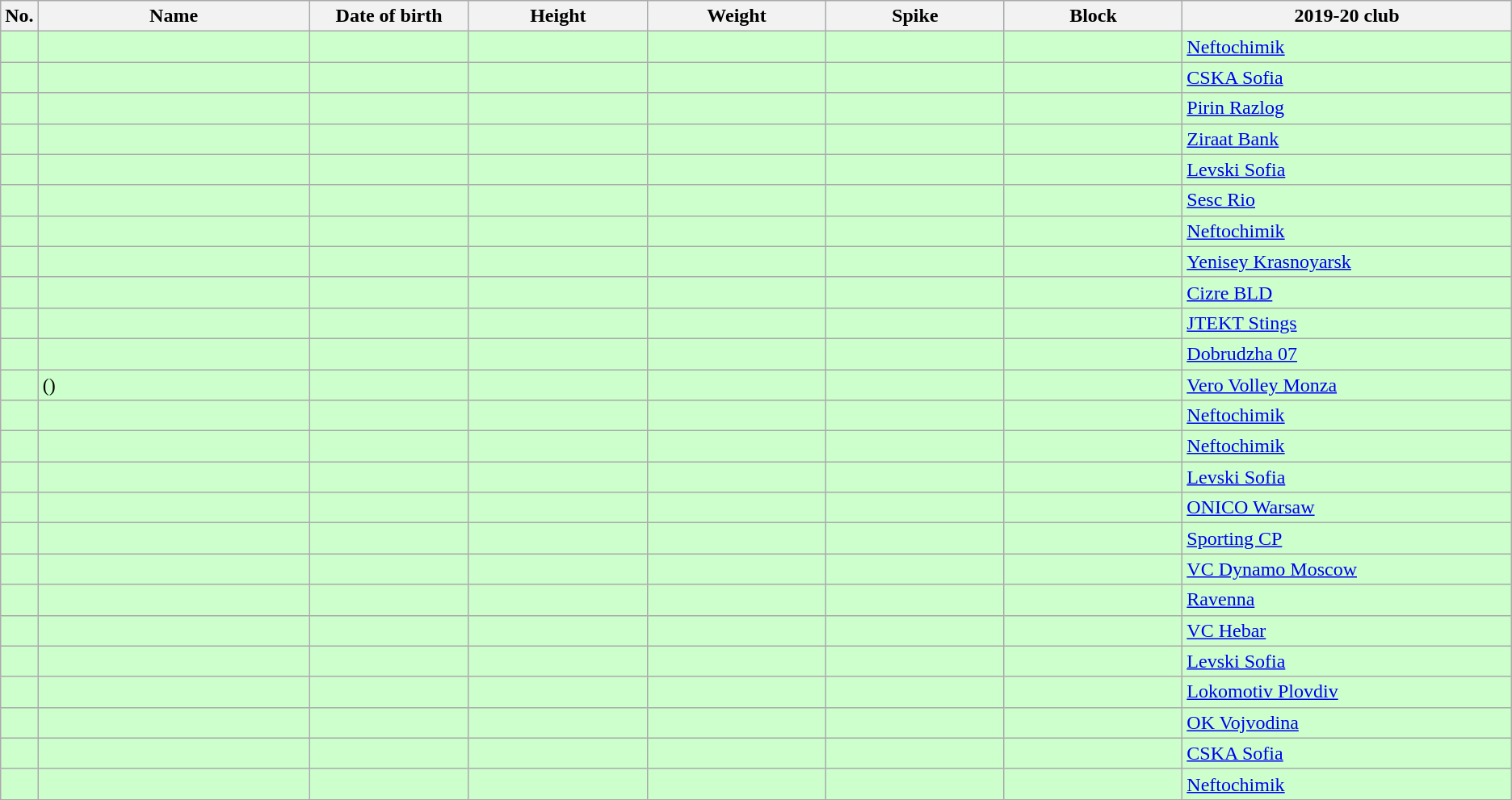<table class="wikitable sortable" style="font-size:100%; text-align:center;">
<tr>
<th>No.</th>
<th style="width:14em">Name</th>
<th style="width:8em">Date of birth</th>
<th style="width:9em">Height</th>
<th style="width:9em">Weight</th>
<th style="width:9em">Spike</th>
<th style="width:9em">Block</th>
<th style="width:17em">2019-20 club</th>
</tr>
<tr bgcolor=#ccffcc>
<td></td>
<td align=left></td>
<td align=right></td>
<td></td>
<td></td>
<td></td>
<td></td>
<td align=left> <a href='#'>Neftochimik</a></td>
</tr>
<tr bgcolor=#ccffcc>
<td></td>
<td align=left></td>
<td align=right></td>
<td></td>
<td></td>
<td></td>
<td></td>
<td align=left> <a href='#'>CSKA Sofia</a></td>
</tr>
<tr bgcolor=#ccffcc>
<td></td>
<td align=left></td>
<td align=right></td>
<td></td>
<td></td>
<td></td>
<td></td>
<td align=left> <a href='#'>Pirin Razlog</a></td>
</tr>
<tr bgcolor=#ccffcc>
<td></td>
<td align=left></td>
<td align=right></td>
<td></td>
<td></td>
<td></td>
<td></td>
<td align=left> <a href='#'>Ziraat Bank</a></td>
</tr>
<tr bgcolor=#ccffcc>
<td></td>
<td align=left></td>
<td align=right></td>
<td></td>
<td></td>
<td></td>
<td></td>
<td align=left> <a href='#'>Levski Sofia</a></td>
</tr>
<tr bgcolor=#ccffcc>
<td></td>
<td align=left></td>
<td align=right></td>
<td></td>
<td></td>
<td></td>
<td></td>
<td align=left> <a href='#'>Sesc Rio</a></td>
</tr>
<tr bgcolor=#ccffcc>
<td></td>
<td align=left></td>
<td align=right></td>
<td></td>
<td></td>
<td></td>
<td></td>
<td align=left> <a href='#'>Neftochimik</a></td>
</tr>
<tr bgcolor=#ccffcc>
<td></td>
<td align=left></td>
<td align=right></td>
<td></td>
<td></td>
<td></td>
<td></td>
<td align=left> <a href='#'>Yenisey Krasnoyarsk</a></td>
</tr>
<tr bgcolor=#ccffcc>
<td></td>
<td align=left></td>
<td align=right></td>
<td></td>
<td></td>
<td></td>
<td></td>
<td align=left> <a href='#'>Cizre BLD</a></td>
</tr>
<tr bgcolor=#ccffcc>
<td></td>
<td align=left></td>
<td align=right></td>
<td></td>
<td></td>
<td></td>
<td></td>
<td align=left> <a href='#'>JTEKT Stings</a></td>
</tr>
<tr bgcolor=#ccffcc>
<td></td>
<td align=left></td>
<td align=right></td>
<td></td>
<td></td>
<td></td>
<td></td>
<td align=left> <a href='#'>Dobrudzha 07</a></td>
</tr>
<tr bgcolor=#ccffcc>
<td></td>
<td align=left> ()</td>
<td align=right></td>
<td></td>
<td></td>
<td></td>
<td></td>
<td align=left> <a href='#'>Vero Volley Monza</a></td>
</tr>
<tr bgcolor=#ccffcc>
<td></td>
<td align=left></td>
<td align=right></td>
<td></td>
<td></td>
<td></td>
<td></td>
<td align=left> <a href='#'>Neftochimik</a></td>
</tr>
<tr bgcolor=#ccffcc>
<td></td>
<td align=left></td>
<td align=right></td>
<td></td>
<td></td>
<td></td>
<td></td>
<td align=left> <a href='#'>Neftochimik</a></td>
</tr>
<tr bgcolor=#ccffcc>
<td></td>
<td align=left></td>
<td align=right></td>
<td></td>
<td></td>
<td></td>
<td></td>
<td align=left> <a href='#'>Levski Sofia</a></td>
</tr>
<tr bgcolor=#ccffcc>
<td></td>
<td align=left></td>
<td align=right></td>
<td></td>
<td></td>
<td></td>
<td></td>
<td align=left> <a href='#'>ONICO Warsaw</a></td>
</tr>
<tr bgcolor=#ccffcc>
<td></td>
<td align=left></td>
<td align=right></td>
<td></td>
<td></td>
<td></td>
<td></td>
<td align=left> <a href='#'>Sporting CP</a></td>
</tr>
<tr bgcolor=#ccffcc>
<td></td>
<td align=left></td>
<td align=right></td>
<td></td>
<td></td>
<td></td>
<td></td>
<td align=left> <a href='#'>VC Dynamo Moscow</a></td>
</tr>
<tr bgcolor=#ccffcc>
<td></td>
<td align=left></td>
<td align=right></td>
<td></td>
<td></td>
<td></td>
<td></td>
<td align=left> <a href='#'>Ravenna</a></td>
</tr>
<tr bgcolor=#ccffcc>
<td></td>
<td align=left></td>
<td align=right></td>
<td></td>
<td></td>
<td></td>
<td></td>
<td align=left> <a href='#'>VC Hebar</a></td>
</tr>
<tr bgcolor=#ccffcc>
<td></td>
<td align=left></td>
<td align=right></td>
<td></td>
<td></td>
<td></td>
<td></td>
<td align=left> <a href='#'>Levski Sofia</a></td>
</tr>
<tr bgcolor=#ccffcc>
<td></td>
<td align=left></td>
<td align=right></td>
<td></td>
<td></td>
<td></td>
<td></td>
<td align=left> <a href='#'>Lokomotiv Plovdiv</a></td>
</tr>
<tr bgcolor=#ccffcc>
<td></td>
<td align=left></td>
<td align=right></td>
<td></td>
<td></td>
<td></td>
<td></td>
<td align=left> <a href='#'>OK Vojvodina</a></td>
</tr>
<tr bgcolor=#ccffcc>
<td></td>
<td align=left></td>
<td align=right></td>
<td></td>
<td></td>
<td></td>
<td></td>
<td align=left> <a href='#'>CSKA Sofia</a></td>
</tr>
<tr bgcolor=#ccffcc>
<td></td>
<td align=left></td>
<td align=right></td>
<td></td>
<td></td>
<td></td>
<td></td>
<td align=left> <a href='#'>Neftochimik</a></td>
</tr>
</table>
